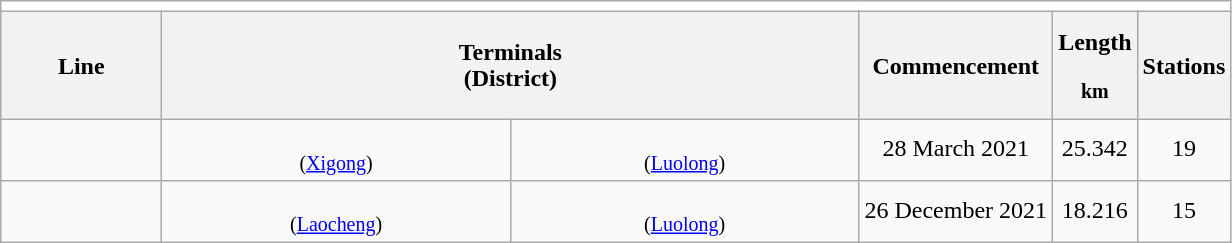<table class="wikitable sortable" style="cell-padding:1.5; font-size:100%; text-align:center;">
<tr>
<td colspan="6" bgcolor="#fff"></td>
</tr>
<tr>
<th data-sort-type="text"style="width:100px;">Line</th>
<th class="unsortable" colspan="2" style="width:400px; line-height:1.05">Terminals<br>(District)</th>
<th>Commencement</th>
<th style="line-height:2">Length<br><small>km</small></th>
<th style="line-height:2">Stations</th>
</tr>
<tr>
<td style="text-align:center; line-height:1.05"></td>
<td style="text-align:center; width:225px; line-height:1.05"><strong></strong><br><small>(<a href='#'>Xigong</a>)</small></td>
<td style="text-align:center; width:225px; line-height:1.05"><strong></strong><br><small>(<a href='#'>Luolong</a>)</small></td>
<td style="text-align:center; line-height:1.05">28 March 2021</td>
<td style="text-align:center; line-height:1.05">25.342</td>
<td style="text-align:center; line-height:1.05">19</td>
</tr>
<tr>
<td style="text-align:center; line-height:1.05"></td>
<td style="text-align:center; width:225px; line-height:1.05"><strong></strong><br><small>(<a href='#'>Laocheng</a>)</small></td>
<td style="text-align:center; width:225px; line-height:1.05"><strong></strong><br><small>(<a href='#'>Luolong</a>)</small></td>
<td style="text-align:center; line-height:1.05">26 December 2021</td>
<td style="text-align:center; line-height:1.05">18.216</td>
<td style="text-align:center; line-height:1.05">15</td>
</tr>
</table>
